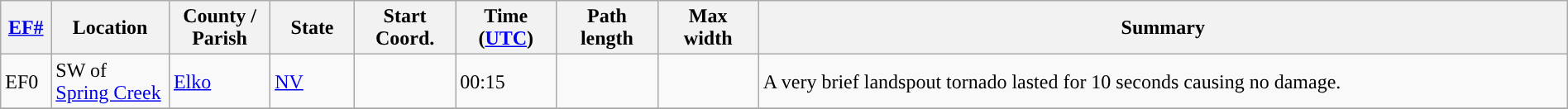<table class="wikitable sortable" style="width:100%;">
<tr>
<th scope="col"  style="width:3%; text-align:center;"><a href='#'>EF#</a></th>
<th scope="col"  style="width:7%; text-align:center;" class="unsortable">Location</th>
<th scope="col"  style="width:6%; text-align:center;" class="unsortable">County / Parish</th>
<th scope="col"  style="width:5%; text-align:center;">State</th>
<th scope="col"  style="width:6%; text-align:center;">Start Coord.</th>
<th scope="col"  style="width:6%; text-align:center;">Time (<a href='#'>UTC</a>)</th>
<th scope="col"  style="width:6%; text-align:center;">Path length</th>
<th scope="col"  style="width:6%; text-align:center;">Max width</th>
<th scope="col" class="unsortable" style="width:48%; text-align:center;">Summary</th>
</tr>
<tr>
<td>EF0</td>
<td>SW of <a href='#'>Spring Creek</a></td>
<td><a href='#'>Elko</a></td>
<td><a href='#'>NV</a></td>
<td></td>
<td>00:15</td>
<td></td>
<td></td>
<td>A very brief landspout tornado lasted for 10 seconds causing no damage.</td>
</tr>
<tr>
</tr>
</table>
